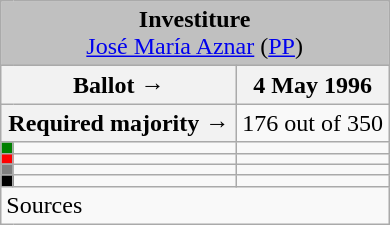<table class="wikitable" style="text-align:center;">
<tr>
<td colspan="3" align="center" bgcolor="#C0C0C0"><strong>Investiture</strong><br><a href='#'>José María Aznar</a> (<a href='#'>PP</a>)</td>
</tr>
<tr>
<th colspan="2" width="150px">Ballot →</th>
<th>4 May 1996</th>
</tr>
<tr>
<th colspan="2">Required majority →</th>
<td>176 out of 350 </td>
</tr>
<tr>
<th width="1px" style="background:green;"></th>
<td align="left"></td>
<td></td>
</tr>
<tr>
<th style="color:inherit;background:red;"></th>
<td align="left"></td>
<td></td>
</tr>
<tr>
<th style="color:inherit;background:gray;"></th>
<td align="left"></td>
<td></td>
</tr>
<tr>
<th style="color:inherit;background:black;"></th>
<td align="left"></td>
<td></td>
</tr>
<tr>
<td align="left" colspan="3">Sources</td>
</tr>
</table>
